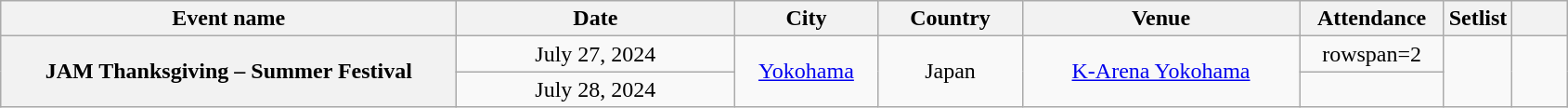<table class="wikitable plainrowheaders" style="text-align:center;">
<tr>
<th scope="col" style="width:20em;">Event name</th>
<th scope="col" style="width:12em;">Date</th>
<th scope="col" style="width:6em;">City</th>
<th scope="col" style="width:6em;">Country</th>
<th scope="col" style="width:12em;">Venue</th>
<th scope="col" style="width:6em;">Attendance</th>
<th scope="col">Setlist</th>
<th scope="col" style="width:2em;"></th>
</tr>
<tr>
<th scope="rowgroup" rowspan="3">JAM Thanksgiving – Summer Festival</th>
<td>July 27, 2024</td>
<td rowspan=2><a href='#'>Yokohama</a></td>
<td rowspan=2>Japan</td>
<td rowspan=2><a href='#'>K-Arena Yokohama</a></td>
<td>rowspan=2 </td>
<td rowspan=2></td>
<td rowspan=2></td>
</tr>
<tr>
<td>July 28, 2024</td>
</tr>
</table>
